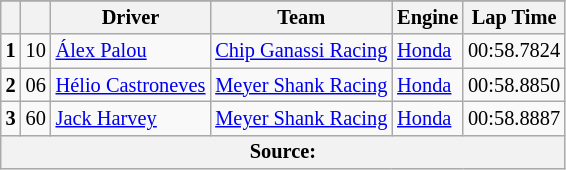<table class="wikitable" style="font-size:85%;">
<tr>
</tr>
<tr>
<th></th>
<th></th>
<th>Driver</th>
<th>Team</th>
<th>Engine</th>
<th>Lap Time</th>
</tr>
<tr>
<td style="text-align:center;"><strong>1</strong></td>
<td style="text-align:center;">10</td>
<td> <a href='#'>Álex Palou</a></td>
<td><a href='#'>Chip Ganassi Racing</a></td>
<td><a href='#'>Honda</a></td>
<td>00:58.7824</td>
</tr>
<tr>
<td style="text-align:center;"><strong>2</strong></td>
<td style="text-align:center;">06</td>
<td> <a href='#'>Hélio Castroneves</a></td>
<td><a href='#'>Meyer Shank Racing</a></td>
<td><a href='#'>Honda</a></td>
<td>00:58.8850</td>
</tr>
<tr>
<td style="text-align:center;"><strong>3</strong></td>
<td style="text-align:center;">60</td>
<td> <a href='#'>Jack Harvey</a></td>
<td><a href='#'>Meyer Shank Racing</a></td>
<td><a href='#'>Honda</a></td>
<td>00:58.8887</td>
</tr>
<tr>
<th colspan=6>Source:</th>
</tr>
</table>
